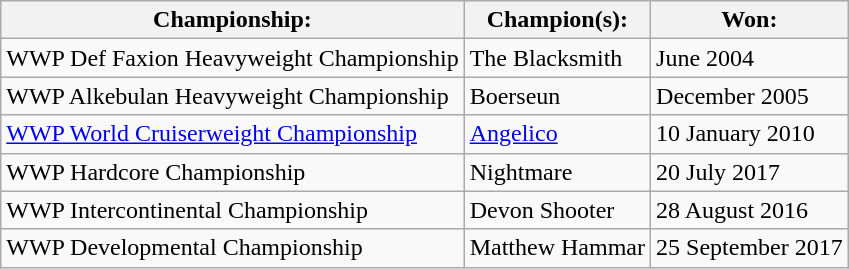<table class="wikitable">
<tr>
<th>Championship:</th>
<th>Champion(s):</th>
<th>Won:</th>
</tr>
<tr>
<td>WWP Def Faxion Heavyweight Championship</td>
<td>The Blacksmith</td>
<td>June 2004</td>
</tr>
<tr>
<td>WWP Alkebulan Heavyweight Championship</td>
<td>Boerseun</td>
<td>December 2005</td>
</tr>
<tr>
<td><a href='#'>WWP World Cruiserweight Championship</a></td>
<td><a href='#'>Angelico</a></td>
<td>10 January 2010</td>
</tr>
<tr>
<td>WWP Hardcore Championship</td>
<td>Nightmare</td>
<td>20 July 2017</td>
</tr>
<tr>
<td>WWP Intercontinental Championship</td>
<td>Devon Shooter</td>
<td>28 August 2016</td>
</tr>
<tr>
<td>WWP Developmental Championship</td>
<td>Matthew Hammar</td>
<td>25 September 2017</td>
</tr>
</table>
